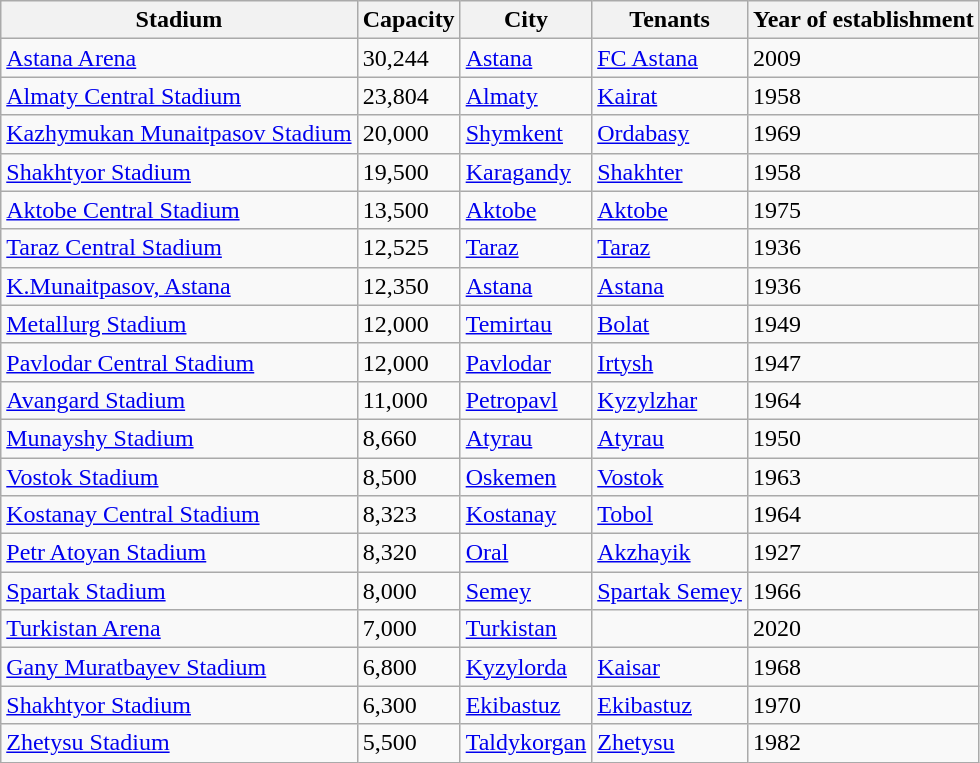<table class="wikitable sortable">
<tr>
<th>Stadium</th>
<th>Capacity</th>
<th>City</th>
<th>Tenants</th>
<th>Year of establishment</th>
</tr>
<tr>
<td><a href='#'>Astana Arena</a></td>
<td>30,244</td>
<td><a href='#'>Astana</a></td>
<td><a href='#'>FC Astana</a></td>
<td>2009</td>
</tr>
<tr>
<td><a href='#'>Almaty Central Stadium</a></td>
<td>23,804</td>
<td><a href='#'>Almaty</a></td>
<td><a href='#'>Kairat</a></td>
<td>1958</td>
</tr>
<tr>
<td><a href='#'>Kazhymukan Munaitpasov Stadium</a></td>
<td>20,000</td>
<td><a href='#'>Shymkent</a></td>
<td><a href='#'>Ordabasy</a></td>
<td>1969</td>
</tr>
<tr>
<td><a href='#'>Shakhtyor Stadium</a></td>
<td>19,500</td>
<td><a href='#'>Karagandy</a></td>
<td><a href='#'>Shakhter</a></td>
<td>1958</td>
</tr>
<tr>
<td><a href='#'>Aktobe Central Stadium</a></td>
<td>13,500</td>
<td><a href='#'>Aktobe</a></td>
<td><a href='#'>Aktobe</a></td>
<td>1975</td>
</tr>
<tr>
<td><a href='#'>Taraz Central Stadium</a></td>
<td>12,525</td>
<td><a href='#'>Taraz</a></td>
<td><a href='#'>Taraz</a></td>
<td>1936</td>
</tr>
<tr>
<td><a href='#'>K.Munaitpasov, Astana</a></td>
<td>12,350</td>
<td><a href='#'>Astana</a></td>
<td><a href='#'>Astana</a></td>
<td>1936</td>
</tr>
<tr>
<td><a href='#'>Metallurg Stadium</a></td>
<td>12,000</td>
<td><a href='#'>Temirtau</a></td>
<td><a href='#'>Bolat</a></td>
<td>1949</td>
</tr>
<tr>
<td><a href='#'>Pavlodar Central Stadium</a></td>
<td>12,000</td>
<td><a href='#'>Pavlodar</a></td>
<td><a href='#'>Irtysh</a></td>
<td>1947</td>
</tr>
<tr>
<td><a href='#'>Avangard Stadium</a></td>
<td>11,000</td>
<td><a href='#'>Petropavl</a></td>
<td><a href='#'>Kyzylzhar</a></td>
<td>1964</td>
</tr>
<tr>
<td><a href='#'>Munayshy Stadium</a></td>
<td>8,660</td>
<td><a href='#'>Atyrau</a></td>
<td><a href='#'>Atyrau</a></td>
<td>1950</td>
</tr>
<tr>
<td><a href='#'>Vostok Stadium</a></td>
<td>8,500</td>
<td><a href='#'>Oskemen</a></td>
<td><a href='#'>Vostok</a></td>
<td>1963</td>
</tr>
<tr>
<td><a href='#'>Kostanay Central Stadium</a></td>
<td>8,323</td>
<td><a href='#'>Kostanay</a></td>
<td><a href='#'>Tobol</a></td>
<td>1964</td>
</tr>
<tr>
<td><a href='#'>Petr Atoyan Stadium</a></td>
<td>8,320</td>
<td><a href='#'>Oral</a></td>
<td><a href='#'>Akzhayik</a></td>
<td>1927</td>
</tr>
<tr>
<td><a href='#'>Spartak Stadium</a></td>
<td>8,000</td>
<td><a href='#'>Semey</a></td>
<td><a href='#'>Spartak Semey</a></td>
<td>1966</td>
</tr>
<tr>
<td><a href='#'>Turkistan Arena</a></td>
<td>7,000</td>
<td><a href='#'>Turkistan</a></td>
<td></td>
<td>2020</td>
</tr>
<tr>
<td><a href='#'>Gany Muratbayev Stadium</a></td>
<td>6,800</td>
<td><a href='#'>Kyzylorda</a></td>
<td><a href='#'>Kaisar</a></td>
<td>1968</td>
</tr>
<tr>
<td><a href='#'>Shakhtyor Stadium</a></td>
<td>6,300</td>
<td><a href='#'>Ekibastuz</a></td>
<td><a href='#'>Ekibastuz</a></td>
<td>1970</td>
</tr>
<tr>
<td><a href='#'>Zhetysu Stadium</a></td>
<td>5,500</td>
<td><a href='#'>Taldykorgan</a></td>
<td><a href='#'>Zhetysu</a></td>
<td>1982</td>
</tr>
</table>
